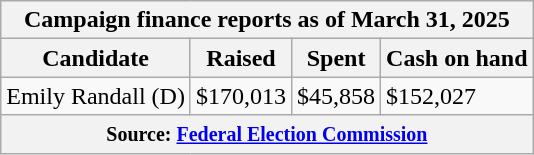<table class="wikitable sortable">
<tr>
<th colspan=4>Campaign finance reports as of March 31, 2025</th>
</tr>
<tr style="text-align:center;">
<th>Candidate</th>
<th>Raised</th>
<th>Spent</th>
<th>Cash on hand</th>
</tr>
<tr>
<td>Emily Randall (D)</td>
<td>$170,013</td>
<td>$45,858</td>
<td>$152,027</td>
</tr>
<tr>
<th colspan="4"><small>Source: <a href='#'>Federal Election Commission</a></small></th>
</tr>
</table>
